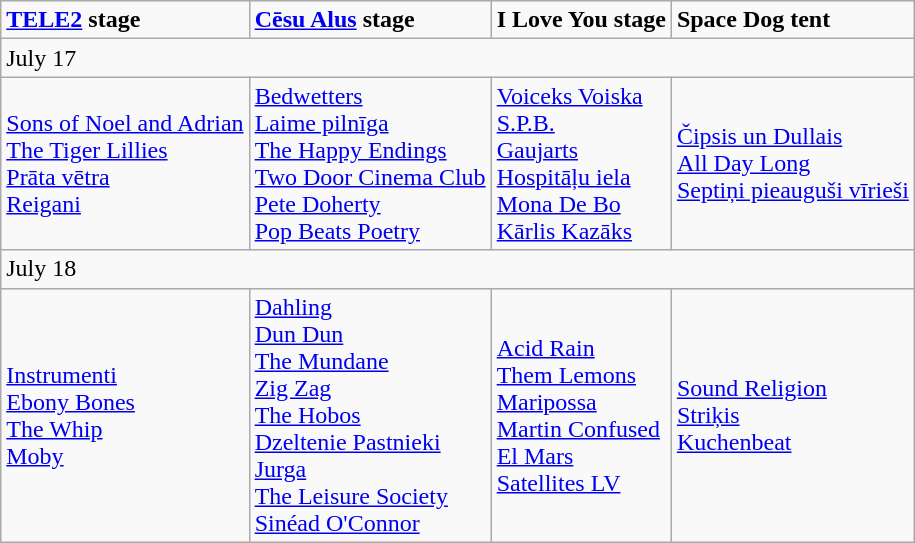<table class="wikitable">
<tr>
<td><strong><a href='#'>TELE2</a> stage</strong></td>
<td><strong><a href='#'>Cēsu Alus</a> stage</strong></td>
<td><strong>I Love You stage</strong></td>
<td><strong>Space Dog tent</strong></td>
</tr>
<tr>
<td colspan="4">July 17</td>
</tr>
<tr>
<td><a href='#'>Sons of Noel and Adrian</a><br> <a href='#'>The Tiger Lillies</a><br> <a href='#'>Prāta vētra</a><br> <a href='#'>Reigani</a></td>
<td><a href='#'>Bedwetters</a><br> <a href='#'>Laime pilnīga</a><br> <a href='#'>The Happy Endings</a><br> <a href='#'>Two Door Cinema Club</a><br> <a href='#'>Pete Doherty</a><br> <a href='#'>Pop Beats Poetry</a></td>
<td><a href='#'>Voiceks Voiska</a><br> <a href='#'>S.P.B.</a><br> <a href='#'>Gaujarts</a><br> <a href='#'>Hospitāļu iela</a><br> <a href='#'>Mona De Bo</a><br> <a href='#'>Kārlis Kazāks</a></td>
<td><a href='#'>Čipsis un Dullais</a><br> <a href='#'>All Day Long</a><br> <a href='#'>Septiņi pieauguši vīrieši</a></td>
</tr>
<tr>
<td colspan="4">July 18</td>
</tr>
<tr>
<td><a href='#'>Instrumenti</a><br> <a href='#'>Ebony Bones</a><br> <a href='#'>The Whip</a><br> <a href='#'>Moby</a></td>
<td><a href='#'>Dahling</a><br> <a href='#'>Dun Dun</a><br> <a href='#'>The Mundane</a><br> <a href='#'>Zig Zag</a><br> <a href='#'>The Hobos</a><br> <a href='#'>Dzeltenie Pastnieki</a><br> <a href='#'>Jurga</a><br> <a href='#'>The Leisure Society</a><br> <a href='#'>Sinéad O'Connor</a></td>
<td><a href='#'>Acid Rain</a><br> <a href='#'>Them Lemons</a><br> <a href='#'>Maripossa</a><br> <a href='#'>Martin Confused</a><br> <a href='#'>El Mars</a><br> <a href='#'>Satellites LV</a></td>
<td><a href='#'>Sound Religion</a><br> <a href='#'>Striķis</a><br> <a href='#'>Kuchenbeat</a></td>
</tr>
</table>
